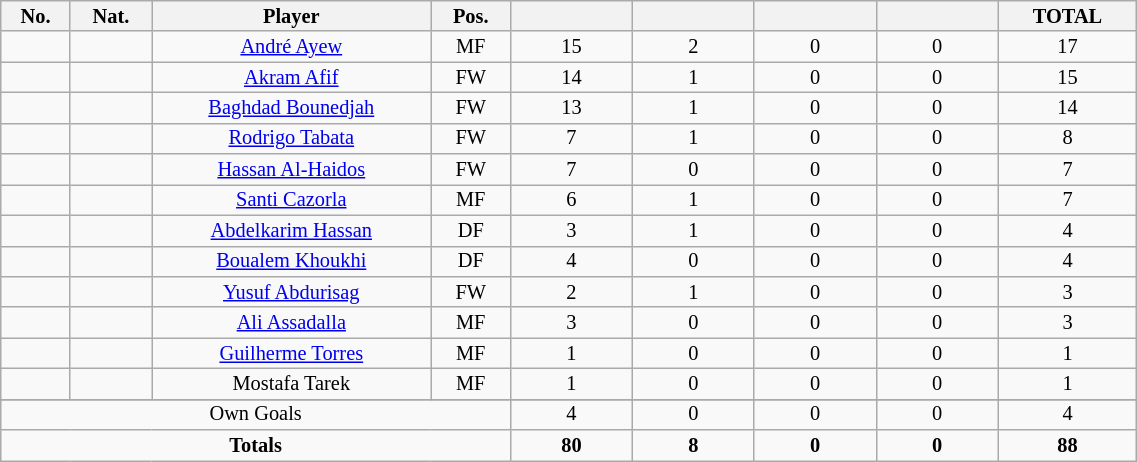<table class="wikitable sortable alternance"  style="font-size:85%; text-align:center; line-height:14px; width:60%;">
<tr>
<th width=10>No.</th>
<th width=10>Nat.</th>
<th width=100>Player</th>
<th width=10>Pos.</th>
<th width=40></th>
<th width=40></th>
<th width=40></th>
<th width=40></th>
<th width=40>TOTAL</th>
</tr>
<tr>
<td></td>
<td></td>
<td><a href='#'>André Ayew</a></td>
<td>MF</td>
<td>15</td>
<td>2</td>
<td>0</td>
<td>0</td>
<td>17</td>
</tr>
<tr>
<td></td>
<td></td>
<td><a href='#'>Akram Afif</a></td>
<td>FW</td>
<td>14</td>
<td>1</td>
<td>0</td>
<td>0</td>
<td>15</td>
</tr>
<tr>
<td></td>
<td></td>
<td><a href='#'>Baghdad Bounedjah</a></td>
<td>FW</td>
<td>13</td>
<td>1</td>
<td>0</td>
<td>0</td>
<td>14</td>
</tr>
<tr>
<td></td>
<td></td>
<td><a href='#'>Rodrigo Tabata</a></td>
<td>FW</td>
<td>7</td>
<td>1</td>
<td>0</td>
<td>0</td>
<td>8</td>
</tr>
<tr>
<td></td>
<td></td>
<td><a href='#'>Hassan Al-Haidos</a></td>
<td>FW</td>
<td>7</td>
<td>0</td>
<td>0</td>
<td>0</td>
<td>7</td>
</tr>
<tr>
<td></td>
<td></td>
<td><a href='#'>Santi Cazorla</a></td>
<td>MF</td>
<td>6</td>
<td>1</td>
<td>0</td>
<td>0</td>
<td>7</td>
</tr>
<tr>
<td></td>
<td></td>
<td><a href='#'>Abdelkarim Hassan</a></td>
<td>DF</td>
<td>3</td>
<td>1</td>
<td>0</td>
<td>0</td>
<td>4</td>
</tr>
<tr>
<td></td>
<td></td>
<td><a href='#'>Boualem Khoukhi</a></td>
<td>DF</td>
<td>4</td>
<td>0</td>
<td>0</td>
<td>0</td>
<td>4</td>
</tr>
<tr>
<td></td>
<td></td>
<td><a href='#'>Yusuf Abdurisag</a></td>
<td>FW</td>
<td>2</td>
<td>1</td>
<td>0</td>
<td>0</td>
<td>3</td>
</tr>
<tr>
<td></td>
<td></td>
<td><a href='#'>Ali Assadalla</a></td>
<td>MF</td>
<td>3</td>
<td>0</td>
<td>0</td>
<td>0</td>
<td>3</td>
</tr>
<tr>
<td></td>
<td></td>
<td><a href='#'>Guilherme Torres</a></td>
<td>MF</td>
<td>1</td>
<td>0</td>
<td>0</td>
<td>0</td>
<td>1</td>
</tr>
<tr>
<td></td>
<td></td>
<td>Mostafa Tarek</td>
<td>MF</td>
<td>1</td>
<td>0</td>
<td>0</td>
<td>0</td>
<td>1</td>
</tr>
<tr>
</tr>
<tr class="sortbottom">
<td colspan="4">Own Goals</td>
<td>4</td>
<td>0</td>
<td>0</td>
<td>0</td>
<td>4</td>
</tr>
<tr class="sortbottom">
<td colspan="4"><strong>Totals</strong></td>
<td><strong>80</strong></td>
<td><strong>8</strong></td>
<td><strong>0</strong></td>
<td><strong>0</strong></td>
<td><strong>88</strong></td>
</tr>
</table>
